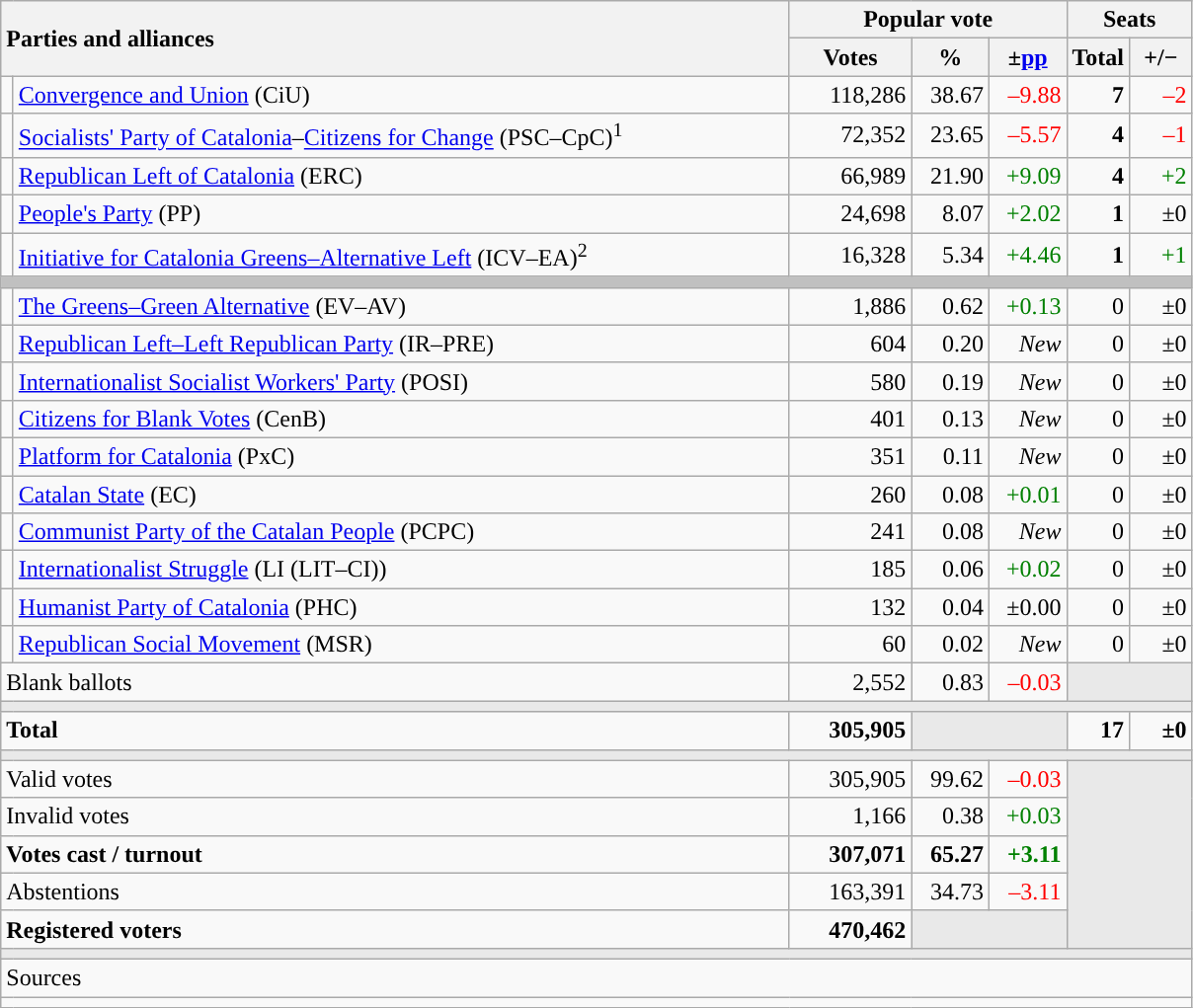<table class="wikitable" style="text-align:right;">
<tr>
<th style="text-align:left;" rowspan="2" colspan="2" width="525">Parties and alliances</th>
<th colspan="3">Popular vote</th>
<th colspan="2">Seats</th>
</tr>
<tr>
<th width="75">Votes</th>
<th width="45">%</th>
<th width="45">±<a href='#'>pp</a></th>
<th width="35">Total</th>
<th width="35">+/−</th>
</tr>
<tr>
<td width="1" style="color:inherit;background:"></td>
<td align="left"><a href='#'>Convergence and Union</a> (CiU)</td>
<td>118,286</td>
<td>38.67</td>
<td style="color:red;">–9.88</td>
<td><strong>7</strong></td>
<td style="color:red;">–2</td>
</tr>
<tr>
<td style="color:inherit;background:"></td>
<td align="left"><a href='#'>Socialists' Party of Catalonia</a>–<a href='#'>Citizens for Change</a> (PSC–CpC)<sup>1</sup></td>
<td>72,352</td>
<td>23.65</td>
<td style="color:red;">–5.57</td>
<td><strong>4</strong></td>
<td style="color:red;">–1</td>
</tr>
<tr>
<td style="color:inherit;background:"></td>
<td align="left"><a href='#'>Republican Left of Catalonia</a> (ERC)</td>
<td>66,989</td>
<td>21.90</td>
<td style="color:green;">+9.09</td>
<td><strong>4</strong></td>
<td style="color:green;">+2</td>
</tr>
<tr>
<td style="color:inherit;background:"></td>
<td align="left"><a href='#'>People's Party</a> (PP)</td>
<td>24,698</td>
<td>8.07</td>
<td style="color:green;">+2.02</td>
<td><strong>1</strong></td>
<td>±0</td>
</tr>
<tr>
<td style="color:inherit;background:"></td>
<td align="left"><a href='#'>Initiative for Catalonia Greens–Alternative Left</a> (ICV–EA)<sup>2</sup></td>
<td>16,328</td>
<td>5.34</td>
<td style="color:green;">+4.46</td>
<td><strong>1</strong></td>
<td style="color:green;">+1</td>
</tr>
<tr>
<td colspan="7" bgcolor="#C0C0C0"></td>
</tr>
<tr>
<td style="color:inherit;background:"></td>
<td align="left"><a href='#'>The Greens–Green Alternative</a> (EV–AV)</td>
<td>1,886</td>
<td>0.62</td>
<td style="color:green;">+0.13</td>
<td>0</td>
<td>±0</td>
</tr>
<tr>
<td style="color:inherit;background:"></td>
<td align="left"><a href='#'>Republican Left–Left Republican Party</a> (IR–PRE)</td>
<td>604</td>
<td>0.20</td>
<td><em>New</em></td>
<td>0</td>
<td>±0</td>
</tr>
<tr>
<td style="color:inherit;background:"></td>
<td align="left"><a href='#'>Internationalist Socialist Workers' Party</a> (POSI)</td>
<td>580</td>
<td>0.19</td>
<td><em>New</em></td>
<td>0</td>
<td>±0</td>
</tr>
<tr>
<td style="color:inherit;background:"></td>
<td align="left"><a href='#'>Citizens for Blank Votes</a> (CenB)</td>
<td>401</td>
<td>0.13</td>
<td><em>New</em></td>
<td>0</td>
<td>±0</td>
</tr>
<tr>
<td style="color:inherit;background:"></td>
<td align="left"><a href='#'>Platform for Catalonia</a> (PxC)</td>
<td>351</td>
<td>0.11</td>
<td><em>New</em></td>
<td>0</td>
<td>±0</td>
</tr>
<tr>
<td style="color:inherit;background:"></td>
<td align="left"><a href='#'>Catalan State</a> (EC)</td>
<td>260</td>
<td>0.08</td>
<td style="color:green;">+0.01</td>
<td>0</td>
<td>±0</td>
</tr>
<tr>
<td style="color:inherit;background:"></td>
<td align="left"><a href='#'>Communist Party of the Catalan People</a> (PCPC)</td>
<td>241</td>
<td>0.08</td>
<td><em>New</em></td>
<td>0</td>
<td>±0</td>
</tr>
<tr>
<td style="color:inherit;background:"></td>
<td align="left"><a href='#'>Internationalist Struggle</a> (LI (LIT–CI))</td>
<td>185</td>
<td>0.06</td>
<td style="color:green;">+0.02</td>
<td>0</td>
<td>±0</td>
</tr>
<tr>
<td style="color:inherit;background:"></td>
<td align="left"><a href='#'>Humanist Party of Catalonia</a> (PHC)</td>
<td>132</td>
<td>0.04</td>
<td>±0.00</td>
<td>0</td>
<td>±0</td>
</tr>
<tr>
<td style="color:inherit;background:"></td>
<td align="left"><a href='#'>Republican Social Movement</a> (MSR)</td>
<td>60</td>
<td>0.02</td>
<td><em>New</em></td>
<td>0</td>
<td>±0</td>
</tr>
<tr>
<td align="left" colspan="2">Blank ballots</td>
<td>2,552</td>
<td>0.83</td>
<td style="color:red;">–0.03</td>
<td bgcolor="#E9E9E9" colspan="2"></td>
</tr>
<tr>
<td colspan="7" bgcolor="#E9E9E9"></td>
</tr>
<tr style="font-weight:bold;">
<td align="left" colspan="2">Total</td>
<td>305,905</td>
<td bgcolor="#E9E9E9" colspan="2"></td>
<td>17</td>
<td>±0</td>
</tr>
<tr>
<td colspan="7" bgcolor="#E9E9E9"></td>
</tr>
<tr>
<td align="left" colspan="2">Valid votes</td>
<td>305,905</td>
<td>99.62</td>
<td style="color:red;">–0.03</td>
<td bgcolor="#E9E9E9" colspan="2" rowspan="5"></td>
</tr>
<tr>
<td align="left" colspan="2">Invalid votes</td>
<td>1,166</td>
<td>0.38</td>
<td style="color:green;">+0.03</td>
</tr>
<tr style="font-weight:bold;">
<td align="left" colspan="2">Votes cast / turnout</td>
<td>307,071</td>
<td>65.27</td>
<td style="color:green;">+3.11</td>
</tr>
<tr>
<td align="left" colspan="2">Abstentions</td>
<td>163,391</td>
<td>34.73</td>
<td style="color:red;">–3.11</td>
</tr>
<tr style="font-weight:bold;">
<td align="left" colspan="2">Registered voters</td>
<td>470,462</td>
<td bgcolor="#E9E9E9" colspan="2"></td>
</tr>
<tr>
<td colspan="7" bgcolor="#E9E9E9"></td>
</tr>
<tr>
<td align="left" colspan="7">Sources</td>
</tr>
<tr>
<td colspan="7" style="text-align:left; max-width:790px;"></td>
</tr>
</table>
